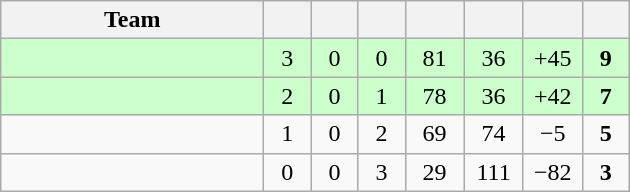<table class="wikitable" style="text-align:center;">
<tr>
<th style="width:10.5em;">Team</th>
<th style="width:1.5em;"></th>
<th style="width:1.5em;"></th>
<th style="width:1.5em;"></th>
<th style="width:2.0em;"></th>
<th style="width:2.0em;"></th>
<th style="width:2.0em;"></th>
<th style="width:1.5em;"></th>
</tr>
<tr bgcolor=#cfc>
<td align="left"></td>
<td>3</td>
<td>0</td>
<td>0</td>
<td>81</td>
<td>36</td>
<td>+45</td>
<td><strong>9</strong></td>
</tr>
<tr bgcolor=#cfc>
<td align="left"></td>
<td>2</td>
<td>0</td>
<td>1</td>
<td>78</td>
<td>36</td>
<td>+42</td>
<td><strong>7</strong></td>
</tr>
<tr>
<td align="left"></td>
<td>1</td>
<td>0</td>
<td>2</td>
<td>69</td>
<td>74</td>
<td>−5</td>
<td><strong>5</strong></td>
</tr>
<tr>
<td align="left"></td>
<td>0</td>
<td>0</td>
<td>3</td>
<td>29</td>
<td>111</td>
<td>−82</td>
<td><strong>3</strong></td>
</tr>
</table>
